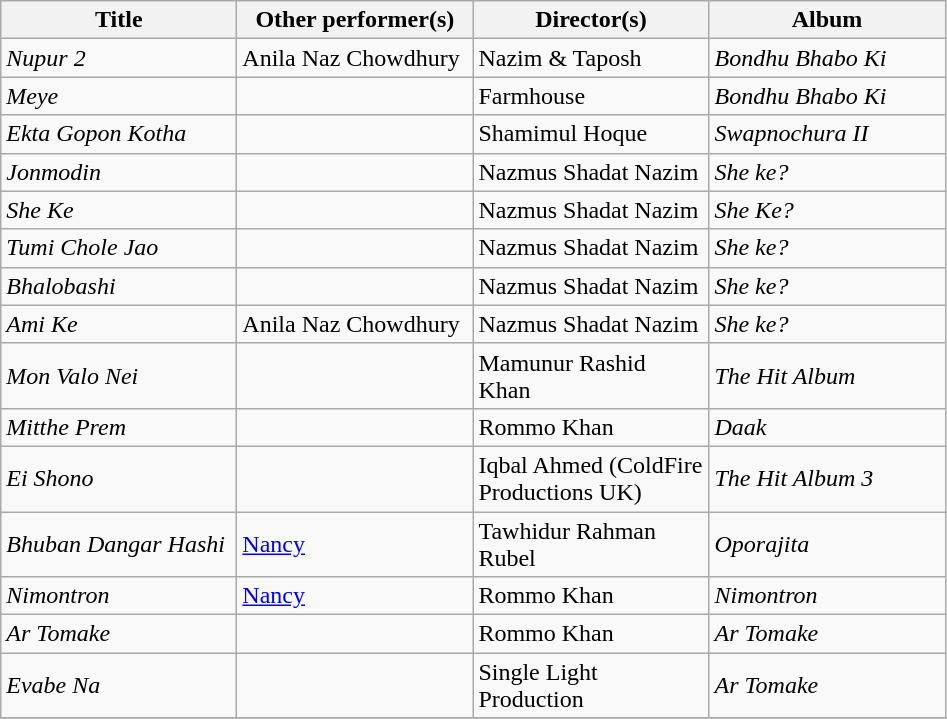<table class="wikitable sortable">
<tr>
<th style="width:150px;">Title</th>
<th style="width:150px;">Other performer(s)</th>
<th style="width:150px;">Director(s)</th>
<th style="width:150px;">Album</th>
</tr>
<tr>
<td><em>Nupur 2</em></td>
<td>Anila Naz Chowdhury</td>
<td>Nazim & Taposh</td>
<td><em>Bondhu Bhabo Ki</em></td>
</tr>
<tr>
<td><em>Meye</em></td>
<td></td>
<td>Farmhouse</td>
<td><em>Bondhu Bhabo Ki</em></td>
</tr>
<tr>
<td><em>Ekta Gopon Kotha</em></td>
<td></td>
<td>Shamimul Hoque</td>
<td><em>Swapnochura II</em></td>
</tr>
<tr>
<td><em>Jonmodin</em></td>
<td></td>
<td>Nazmus Shadat Nazim</td>
<td><em>She ke?</em></td>
</tr>
<tr>
<td><em>She Ke</em></td>
<td></td>
<td>Nazmus Shadat Nazim</td>
<td><em>She Ke?</em></td>
</tr>
<tr>
<td><em>Tumi Chole Jao</em></td>
<td></td>
<td>Nazmus Shadat Nazim</td>
<td><em>She ke?</em></td>
</tr>
<tr>
<td><em>Bhalobashi</em></td>
<td></td>
<td>Nazmus Shadat Nazim</td>
<td><em>She ke?</em></td>
</tr>
<tr>
<td><em>Ami Ke</em></td>
<td>Anila Naz Chowdhury</td>
<td>Nazmus Shadat Nazim</td>
<td><em>She ke?</em></td>
</tr>
<tr>
<td><em>Mon Valo Nei</em></td>
<td></td>
<td>Mamunur Rashid Khan</td>
<td><em>The Hit Album</em></td>
</tr>
<tr>
<td><em>Mitthe Prem</em></td>
<td></td>
<td>Rommo Khan</td>
<td><em>Daak</em></td>
</tr>
<tr>
<td><em>Ei Shono</em></td>
<td></td>
<td>Iqbal Ahmed (ColdFire Productions UK)</td>
<td><em>The Hit Album 3</em></td>
</tr>
<tr>
<td><em>Bhuban Dangar Hashi</em></td>
<td><a href='#'>Nancy</a></td>
<td>Tawhidur Rahman Rubel</td>
<td><em>Oporajita</em></td>
</tr>
<tr>
<td><em>Nimontron</em></td>
<td><a href='#'>Nancy</a></td>
<td>Rommo Khan</td>
<td><em>Nimontron</em></td>
</tr>
<tr>
<td><em>Ar Tomake</em></td>
<td></td>
<td>Rommo Khan</td>
<td><em>Ar Tomake</em></td>
</tr>
<tr>
<td><em>Evabe Na</em></td>
<td></td>
<td>Single Light Production</td>
<td><em>Ar Tomake</em></td>
</tr>
<tr>
</tr>
</table>
